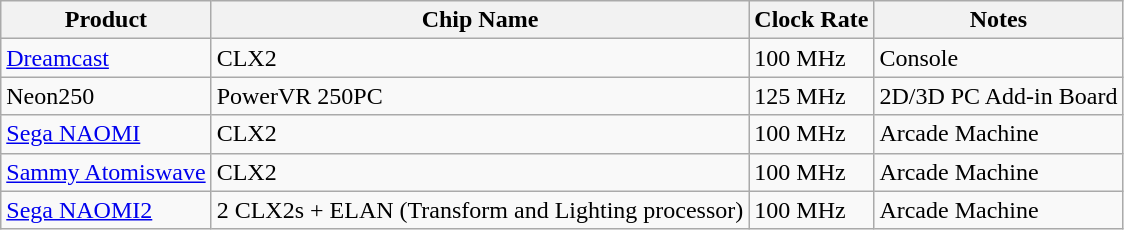<table class="wikitable">
<tr>
<th>Product</th>
<th>Chip Name</th>
<th>Clock Rate</th>
<th>Notes</th>
</tr>
<tr>
<td><a href='#'>Dreamcast</a></td>
<td>CLX2</td>
<td>100 MHz</td>
<td>Console</td>
</tr>
<tr>
<td>Neon250</td>
<td>PowerVR 250PC</td>
<td>125 MHz</td>
<td>2D/3D PC Add-in Board</td>
</tr>
<tr>
<td><a href='#'>Sega NAOMI</a></td>
<td>CLX2</td>
<td>100 MHz</td>
<td>Arcade Machine</td>
</tr>
<tr>
<td><a href='#'>Sammy Atomiswave</a></td>
<td>CLX2</td>
<td>100 MHz</td>
<td>Arcade Machine</td>
</tr>
<tr>
<td><a href='#'>Sega NAOMI2</a></td>
<td>2 CLX2s + ELAN (Transform and Lighting processor)</td>
<td>100 MHz</td>
<td>Arcade Machine</td>
</tr>
</table>
